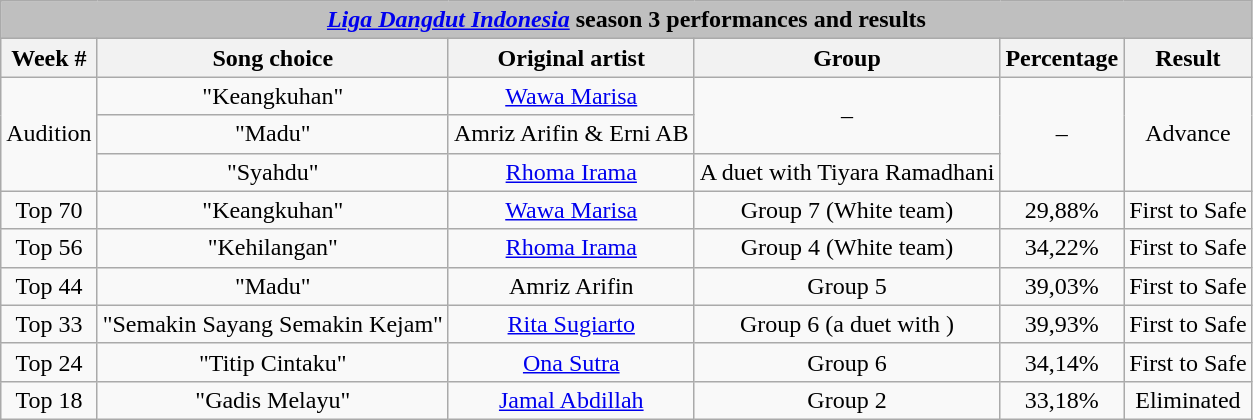<table class="wikitable" style="text-align:center;">
<tr>
<th colspan="6" style="background:#BFBFBF;"><em><a href='#'>Liga Dangdut Indonesia</a></em> season 3 performances and results</th>
</tr>
<tr>
<th>Week #</th>
<th>Song choice</th>
<th>Original artist</th>
<th>Group</th>
<th>Percentage</th>
<th>Result</th>
</tr>
<tr>
<td rowspan="3">Audition</td>
<td>"Keangkuhan"</td>
<td><a href='#'>Wawa Marisa</a></td>
<td rowspan="2">–</td>
<td rowspan="3">–</td>
<td rowspan="3">Advance</td>
</tr>
<tr>
<td>"Madu"</td>
<td>Amriz Arifin & Erni AB</td>
</tr>
<tr>
<td>"Syahdu"</td>
<td><a href='#'>Rhoma Irama</a></td>
<td>A duet with Tiyara Ramadhani</td>
</tr>
<tr>
<td>Top 70</td>
<td>"Keangkuhan"</td>
<td><a href='#'>Wawa Marisa</a></td>
<td>Group 7 (White team)</td>
<td>29,88%</td>
<td>First to Safe</td>
</tr>
<tr>
<td>Top 56</td>
<td>"Kehilangan"</td>
<td><a href='#'>Rhoma Irama</a></td>
<td>Group 4 (White team)</td>
<td>34,22%</td>
<td>First to Safe</td>
</tr>
<tr>
<td>Top 44</td>
<td>"Madu"</td>
<td>Amriz Arifin</td>
<td>Group 5</td>
<td>39,03%</td>
<td>First to Safe</td>
</tr>
<tr>
<td>Top 33</td>
<td>"Semakin Sayang Semakin Kejam"</td>
<td><a href='#'>Rita Sugiarto</a></td>
<td>Group 6 (a duet with )</td>
<td>39,93%</td>
<td>First to Safe</td>
</tr>
<tr>
<td>Top 24</td>
<td>"Titip Cintaku"</td>
<td><a href='#'>Ona Sutra</a></td>
<td>Group 6</td>
<td>34,14%</td>
<td>First to Safe</td>
</tr>
<tr>
<td>Top 18</td>
<td>"Gadis Melayu"</td>
<td><a href='#'>Jamal Abdillah</a></td>
<td>Group 2</td>
<td>33,18%</td>
<td>Eliminated</td>
</tr>
</table>
